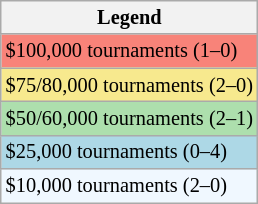<table class="wikitable" style="font-size:85%;">
<tr>
<th>Legend</th>
</tr>
<tr style="background:#f88379;">
<td>$100,000 tournaments (1–0)</td>
</tr>
<tr style="background:#f7e98e;">
<td>$75/80,000 tournaments (2–0)</td>
</tr>
<tr style="background:#addfad;">
<td>$50/60,000 tournaments (2–1)</td>
</tr>
<tr style="background:lightblue;">
<td>$25,000 tournaments (0–4)</td>
</tr>
<tr style="background:#f0f8ff;">
<td>$10,000 tournaments (2–0)</td>
</tr>
</table>
